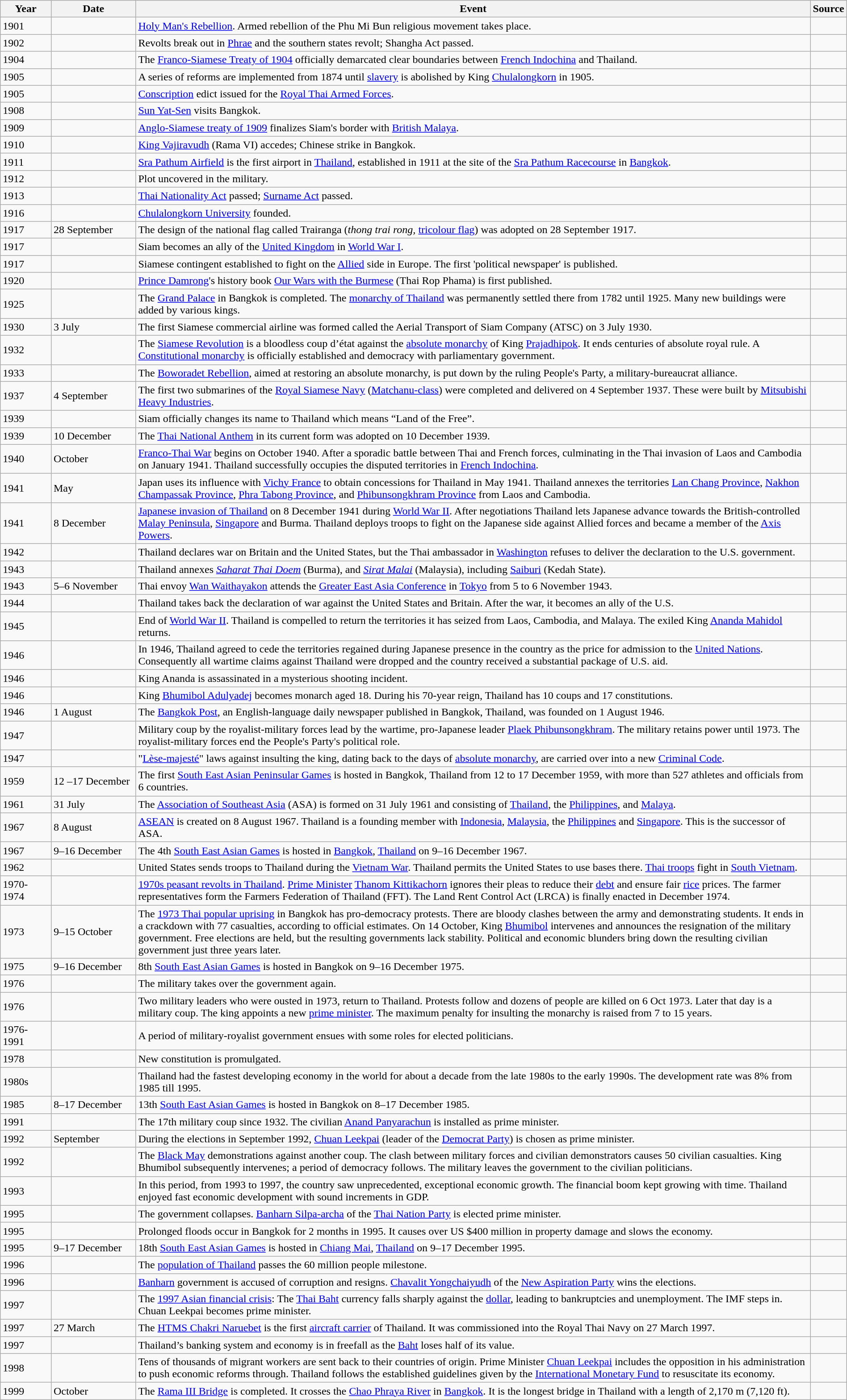<table class="wikitable" width="100%">
<tr>
<th style="width:6%">Year</th>
<th style="width:10%">Date</th>
<th>Event</th>
<th>Source</th>
</tr>
<tr>
<td>1901</td>
<td></td>
<td><a href='#'>Holy Man's Rebellion</a>. Armed rebellion of the Phu Mi Bun religious movement takes place.</td>
<td></td>
</tr>
<tr>
<td>1902</td>
<td></td>
<td>Revolts break out in <a href='#'>Phrae</a> and the southern states revolt; Shangha Act passed.</td>
<td></td>
</tr>
<tr>
<td>1904</td>
<td></td>
<td>The <a href='#'>Franco-Siamese Treaty of 1904</a> officially demarcated clear boundaries between <a href='#'>French Indochina</a> and Thailand.</td>
<td></td>
</tr>
<tr>
<td>1905</td>
<td></td>
<td>A series of reforms are implemented from 1874 until <a href='#'>slavery</a> is abolished by King <a href='#'>Chulalongkorn</a> in 1905.</td>
<td></td>
</tr>
<tr>
<td>1905</td>
<td></td>
<td><a href='#'>Conscription</a> edict issued for the <a href='#'>Royal Thai Armed Forces</a>.</td>
<td></td>
</tr>
<tr>
<td>1908</td>
<td></td>
<td><a href='#'>Sun Yat-Sen</a> visits Bangkok.</td>
<td></td>
</tr>
<tr>
<td>1909</td>
<td></td>
<td><a href='#'>Anglo-Siamese treaty of 1909</a> finalizes Siam's border with <a href='#'>British Malaya</a>.</td>
<td></td>
</tr>
<tr>
<td>1910</td>
<td></td>
<td><a href='#'>King Vajiravudh</a> (Rama VI) accedes; Chinese strike in Bangkok.</td>
<td></td>
</tr>
<tr>
<td>1911</td>
<td></td>
<td><a href='#'>Sra Pathum Airfield</a> is the first airport in <a href='#'>Thailand</a>, established in 1911 at the site of the <a href='#'>Sra Pathum Racecourse</a> in <a href='#'>Bangkok</a>.</td>
<td></td>
</tr>
<tr>
<td>1912</td>
<td></td>
<td>Plot uncovered in the military.</td>
<td></td>
</tr>
<tr>
<td>1913</td>
<td></td>
<td><a href='#'>Thai Nationality Act</a> passed; <a href='#'>Surname Act</a> passed.</td>
<td></td>
</tr>
<tr>
<td>1916</td>
<td></td>
<td><a href='#'>Chulalongkorn University</a> founded.</td>
<td></td>
</tr>
<tr>
<td>1917</td>
<td>28 September</td>
<td>The design of the national flag called Trairanga (<em>thong trai rong,</em> <a href='#'>tricolour flag</a>) was adopted on 28 September 1917.</td>
<td></td>
</tr>
<tr>
<td>1917</td>
<td></td>
<td>Siam becomes an ally of the <a href='#'>United Kingdom</a> in <a href='#'>World War I</a>.</td>
<td></td>
</tr>
<tr>
<td>1917</td>
<td></td>
<td>Siamese contingent established to fight on the <a href='#'>Allied</a> side in Europe. The first 'political newspaper' is published.</td>
<td></td>
</tr>
<tr>
<td>1920</td>
<td></td>
<td><a href='#'>Prince Damrong</a>'s history book <a href='#'>Our Wars with the Burmese</a> (Thai Rop Phama) is first published.</td>
<td></td>
</tr>
<tr>
<td>1925</td>
<td></td>
<td>The <a href='#'>Grand Palace</a> in Bangkok is completed. The <a href='#'>monarchy of Thailand</a> was permanently settled there from 1782 until 1925. Many new buildings were added by various kings.</td>
<td></td>
</tr>
<tr>
<td>1930</td>
<td>3 July</td>
<td>The first Siamese commercial airline was formed called the Aerial Transport of Siam Company (ATSC) on 3 July 1930.</td>
<td></td>
</tr>
<tr>
<td>1932</td>
<td></td>
<td>The <a href='#'>Siamese Revolution</a> is a bloodless coup d’état against the <a href='#'>absolute monarchy</a> of King <a href='#'>Prajadhipok</a>. It ends centuries of absolute royal rule. A <a href='#'>Constitutional monarchy</a> is officially established and democracy with parliamentary government.</td>
<td></td>
</tr>
<tr>
<td>1933</td>
<td></td>
<td>The <a href='#'>Boworadet Rebellion</a>, aimed at restoring an absolute monarchy, is put down by the ruling People's Party, a military-bureaucrat alliance.</td>
<td></td>
</tr>
<tr>
<td>1937</td>
<td>4 September</td>
<td>The first two submarines of the <a href='#'>Royal Siamese Navy</a> (<a href='#'>Matchanu-class</a>) were completed and delivered on 4 September 1937. These were built by <a href='#'>Mitsubishi Heavy Industries</a>.</td>
<td></td>
</tr>
<tr>
<td>1939</td>
<td></td>
<td>Siam officially changes its name to Thailand which means “Land of the Free”.</td>
<td></td>
</tr>
<tr>
<td>1939</td>
<td>10 December</td>
<td>The <a href='#'>Thai National Anthem</a> in its current form was adopted on 10 December 1939.</td>
<td></td>
</tr>
<tr>
<td>1940</td>
<td>October</td>
<td><a href='#'>Franco-Thai War</a> begins on October 1940. After a sporadic battle between Thai and French forces, culminating in the Thai invasion of Laos and Cambodia on January 1941. Thailand successfully occupies the disputed territories in <a href='#'>French Indochina</a>.</td>
<td></td>
</tr>
<tr>
<td>1941</td>
<td>May</td>
<td>Japan uses its influence with <a href='#'>Vichy France</a> to obtain concessions for Thailand in May 1941. Thailand annexes the territories <a href='#'>Lan Chang Province</a>, <a href='#'>Nakhon Champassak Province</a>, <a href='#'>Phra Tabong Province</a>, and <a href='#'>Phibunsongkhram Province</a> from Laos and Cambodia.</td>
<td></td>
</tr>
<tr>
<td>1941</td>
<td>8 December</td>
<td><a href='#'>Japanese invasion of Thailand</a> on 8 December 1941 during <a href='#'>World War II</a>. After negotiations Thailand lets Japanese advance towards the British-controlled <a href='#'>Malay Peninsula</a>, <a href='#'>Singapore</a> and Burma. Thailand deploys troops to fight on the Japanese side against Allied forces and became a member of the <a href='#'>Axis Powers</a>.</td>
<td></td>
</tr>
<tr>
<td>1942</td>
<td></td>
<td>Thailand declares war on Britain and the United States, but the Thai ambassador in <a href='#'>Washington</a> refuses to deliver the declaration to the U.S. government.</td>
<td></td>
</tr>
<tr>
<td>1943</td>
<td></td>
<td>Thailand annexes <em><a href='#'>Saharat Thai Doem</a></em> (Burma), and <em><a href='#'>Sirat Malai</a></em> (Malaysia), including <a href='#'>Saiburi</a> (Kedah State).</td>
<td></td>
</tr>
<tr>
<td>1943</td>
<td>5–6 November</td>
<td>Thai envoy <a href='#'>Wan Waithayakon</a> attends the <a href='#'>Greater East Asia Conference</a> in <a href='#'>Tokyo</a> from 5 to 6 November 1943.</td>
<td></td>
</tr>
<tr>
<td>1944</td>
<td></td>
<td>Thailand takes back the declaration of war against the United States and Britain. After the war, it becomes an ally of the U.S.</td>
<td></td>
</tr>
<tr>
<td>1945</td>
<td></td>
<td>End of <a href='#'>World War II</a>. Thailand is compelled to return the territories it has seized from Laos, Cambodia, and Malaya. The exiled King <a href='#'>Ananda Mahidol</a> returns.</td>
<td></td>
</tr>
<tr>
<td>1946</td>
<td></td>
<td>In 1946, Thailand agreed to cede the territories regained during Japanese presence in the country as the price for admission to the <a href='#'>United Nations</a>. Consequently all wartime claims against Thailand were dropped and the country received a substantial package of U.S. aid.</td>
<td></td>
</tr>
<tr>
<td>1946</td>
<td></td>
<td>King Ananda is assassinated in a mysterious shooting incident.</td>
<td></td>
</tr>
<tr>
<td>1946</td>
<td></td>
<td>King <a href='#'>Bhumibol Adulyadej</a> becomes monarch aged 18. During his 70-year reign, Thailand has 10 coups and 17 constitutions.</td>
<td></td>
</tr>
<tr>
<td>1946</td>
<td>1 August</td>
<td>The <a href='#'>Bangkok Post</a>, an English-language daily newspaper published in Bangkok, Thailand, was founded on 1 August 1946.</td>
<td></td>
</tr>
<tr>
<td>1947</td>
<td></td>
<td>Military coup by the royalist-military forces lead by the wartime, pro-Japanese leader <a href='#'>Plaek Phibunsongkhram</a>. The military retains power until 1973. The royalist-military forces end the People's Party's political role.</td>
<td></td>
</tr>
<tr>
<td>1947</td>
<td></td>
<td>"<a href='#'>Lèse-majesté</a>" laws against insulting the king, dating back to the days of <a href='#'>absolute monarchy</a>, are carried over into a new <a href='#'>Criminal Code</a>.</td>
<td></td>
</tr>
<tr>
<td>1959</td>
<td>12 –17 December</td>
<td>The first <a href='#'>South East Asian Peninsular Games</a> is hosted in Bangkok, Thailand from 12 to 17 December 1959, with more than 527 athletes and officials from 6 countries.</td>
<td></td>
</tr>
<tr>
<td>1961</td>
<td>31 July</td>
<td>The <a href='#'>Association of Southeast Asia</a> (ASA) is formed on 31 July 1961 and consisting of <a href='#'>Thailand</a>, the <a href='#'>Philippines</a>, and <a href='#'>Malaya</a>.</td>
<td></td>
</tr>
<tr>
<td>1967</td>
<td>8 August</td>
<td><a href='#'>ASEAN</a> is created on 8 August 1967. Thailand is a founding member with <a href='#'>Indonesia</a>, <a href='#'>Malaysia</a>, the <a href='#'>Philippines</a> and <a href='#'>Singapore</a>. This is the successor of ASA.</td>
<td></td>
</tr>
<tr>
<td>1967</td>
<td>9–16 December</td>
<td>The 4th <a href='#'>South East Asian Games</a> is hosted in <a href='#'>Bangkok</a>, <a href='#'>Thailand</a> on 9–16 December 1967.</td>
<td></td>
</tr>
<tr>
<td>1962</td>
<td></td>
<td>United States sends troops to Thailand during the <a href='#'>Vietnam War</a>. Thailand permits the United States to use bases there. <a href='#'>Thai troops</a> fight in <a href='#'>South Vietnam</a>.</td>
<td></td>
</tr>
<tr>
<td>1970-1974</td>
<td></td>
<td><a href='#'>1970s peasant revolts in Thailand</a>. <a href='#'>Prime Minister</a> <a href='#'>Thanom Kittikachorn</a> ignores their pleas to reduce their <a href='#'>debt</a> and ensure fair <a href='#'>rice</a> prices. The farmer representatives form the Farmers Federation of Thailand (FFT). The Land Rent Control Act (LRCA) is finally enacted in December 1974.</td>
<td></td>
</tr>
<tr>
<td>1973</td>
<td>9–15 October</td>
<td>The <a href='#'>1973 Thai popular uprising</a> in Bangkok has pro-democracy protests. There are bloody clashes between the army and demonstrating students. It ends in a crackdown with 77 casualties, according to official estimates. On 14 October, King <a href='#'>Bhumibol</a> intervenes and announces the resignation of the military government. Free elections are held, but the resulting governments lack stability. Political and economic blunders bring down the resulting civilian government just three years later.</td>
<td></td>
</tr>
<tr>
<td>1975</td>
<td>9–16 December</td>
<td>8th <a href='#'>South East Asian Games</a> is hosted in Bangkok on 9–16 December 1975.</td>
<td></td>
</tr>
<tr>
<td>1976</td>
<td></td>
<td>The military takes over the government again.</td>
<td></td>
</tr>
<tr>
<td>1976</td>
<td></td>
<td>Two military leaders who were ousted in 1973, return to Thailand. Protests follow and dozens of people are killed on 6 Oct 1973. Later that day is a military coup. The king appoints a new <a href='#'>prime minister</a>. The maximum penalty for insulting the monarchy is raised from 7 to 15 years.</td>
<td></td>
</tr>
<tr>
<td>1976-1991</td>
<td></td>
<td>A period of military-royalist government ensues with some roles for elected politicians.</td>
<td></td>
</tr>
<tr>
<td>1978</td>
<td></td>
<td>New constitution is promulgated.</td>
<td></td>
</tr>
<tr>
<td>1980s</td>
<td></td>
<td>Thailand had the fastest developing economy in the world for about a decade from the late 1980s to the early 1990s. The development rate was 8% from 1985 till 1995.</td>
<td></td>
</tr>
<tr>
<td>1985</td>
<td>8–17 December</td>
<td>13th <a href='#'>South East Asian Games</a> is hosted in Bangkok on 8–17 December 1985.</td>
<td></td>
</tr>
<tr>
<td>1991</td>
<td></td>
<td>The 17th military coup since 1932. The civilian <a href='#'>Anand Panyarachun</a> is installed as prime minister.</td>
<td></td>
</tr>
<tr>
<td>1992</td>
<td>September</td>
<td>During the elections in September 1992, <a href='#'>Chuan Leekpai</a> (leader of the <a href='#'>Democrat Party</a>) is chosen as prime minister.</td>
<td></td>
</tr>
<tr>
<td>1992</td>
<td></td>
<td>The <a href='#'>Black May</a> demonstrations against another coup. The clash between military forces and civilian demonstrators causes 50 civilian casualties. King Bhumibol subsequently intervenes; a period of democracy follows. The military leaves the government to the civilian politicians.</td>
<td></td>
</tr>
<tr>
<td>1993</td>
<td></td>
<td>In this period, from 1993 to 1997, the country saw unprecedented, exceptional economic growth. The financial boom kept growing with time. Thailand enjoyed fast economic development with sound increments in GDP.</td>
<td></td>
</tr>
<tr>
<td>1995</td>
<td></td>
<td>The government collapses. <a href='#'>Banharn Silpa-archa</a> of the <a href='#'>Thai Nation Party</a> is elected prime minister.</td>
<td></td>
</tr>
<tr>
<td>1995</td>
<td></td>
<td>Prolonged floods occur in Bangkok for 2 months in 1995. It causes over US $400 million in property damage and slows the economy.</td>
<td></td>
</tr>
<tr>
<td>1995</td>
<td>9–17 December</td>
<td>18th <a href='#'>South East Asian Games</a> is hosted in <a href='#'>Chiang Mai</a>, <a href='#'>Thailand</a> on 9–17 December 1995.</td>
<td></td>
</tr>
<tr>
<td>1996</td>
<td></td>
<td>The <a href='#'>population of Thailand</a> passes the 60 million people milestone.</td>
<td></td>
</tr>
<tr>
<td>1996</td>
<td></td>
<td><a href='#'>Banharn</a> government is accused of corruption and resigns. <a href='#'>Chavalit Yongchaiyudh</a> of the <a href='#'>New Aspiration Party</a> wins the elections.</td>
<td></td>
</tr>
<tr>
<td>1997</td>
<td></td>
<td>The <a href='#'>1997 Asian financial crisis</a>: The <a href='#'>Thai Baht</a> currency falls sharply against the <a href='#'>dollar</a>, leading to bankruptcies and unemployment. The IMF steps in. Chuan Leekpai becomes prime minister.</td>
<td></td>
</tr>
<tr>
<td>1997</td>
<td>27 March</td>
<td>The <a href='#'>HTMS Chakri Naruebet</a> is the first <a href='#'>aircraft carrier</a> of Thailand. It was commissioned into the Royal Thai Navy on 27 March 1997.</td>
<td></td>
</tr>
<tr>
<td>1997</td>
<td></td>
<td>Thailand’s banking system and economy is in freefall as the <a href='#'>Baht</a> loses half of its value.</td>
<td></td>
</tr>
<tr>
<td>1998</td>
<td></td>
<td>Tens of thousands of migrant workers are sent back to their countries of origin. Prime Minister <a href='#'>Chuan Leekpai</a> includes the opposition in his administration to push economic reforms through. Thailand follows the established guidelines given by the <a href='#'>International Monetary Fund</a> to resuscitate its economy.</td>
<td></td>
</tr>
<tr>
<td>1999</td>
<td>October</td>
<td>The <a href='#'>Rama III Bridge</a> is completed. It crosses the <a href='#'>Chao Phraya River</a> in <a href='#'>Bangkok</a>. It is the longest bridge in Thailand with a length of 2,170 m (7,120 ft).</td>
<td></td>
</tr>
</table>
